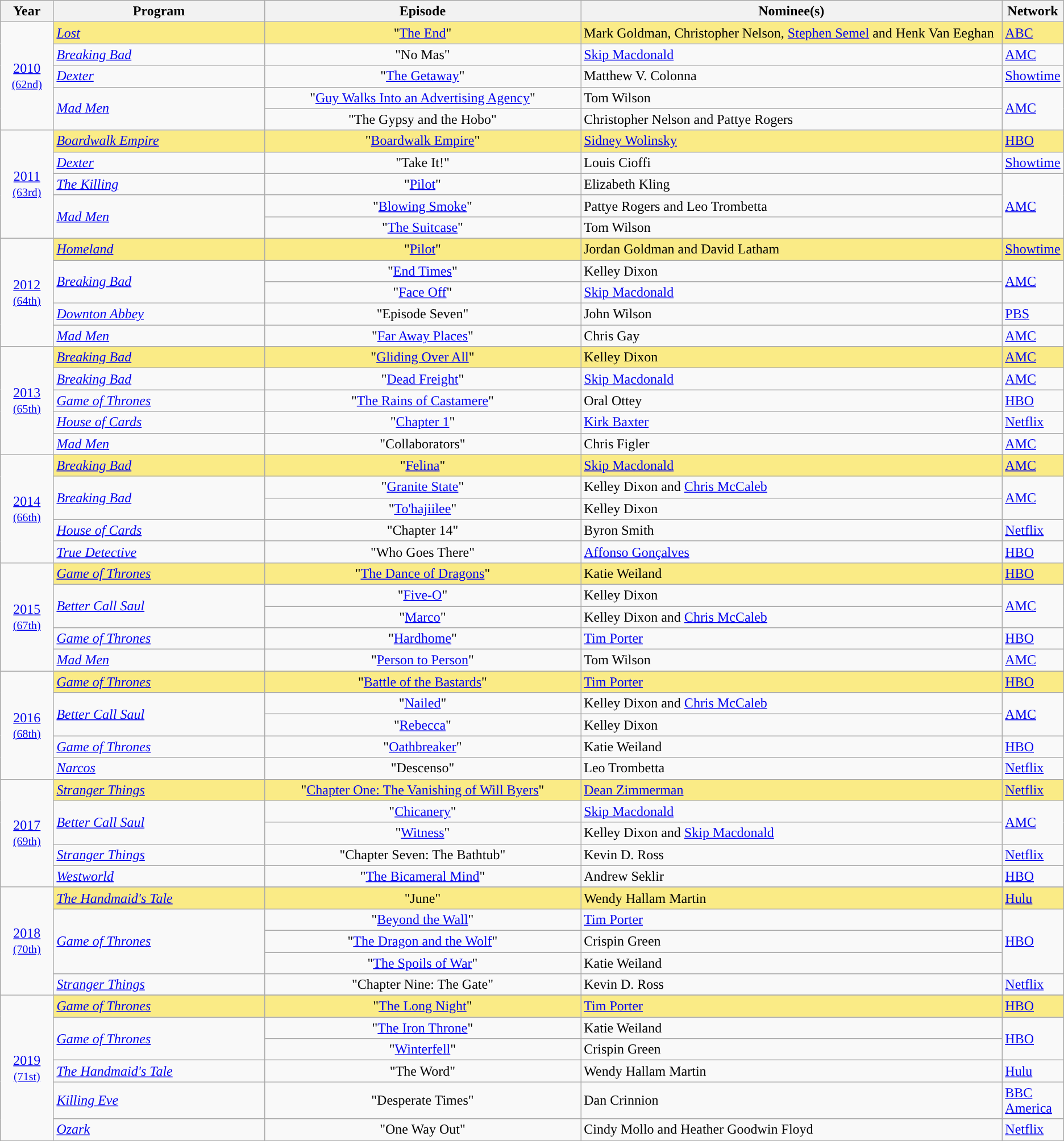<table class="wikitable">
<tr>
<th width="5%">Year</th>
<th width="20%">Program</th>
<th width="30%">Episode</th>
<th width="40%">Nominee(s)</th>
<th width="5%">Network</th>
</tr>
<tr>
<td rowspan=5 style="text-align:center;"><a href='#'>2010</a><br><small><a href='#'>(62nd)</a></small><br></td>
<td style="background:#FAEB86;"><em><a href='#'>Lost</a></em></td>
<td style="background:#FAEB86;" align=center>"<a href='#'>The End</a>"</td>
<td style="background:#FAEB86;">Mark Goldman, Christopher Nelson, <a href='#'>Stephen Semel</a> and Henk Van Eeghan</td>
<td style="background:#FAEB86;"><a href='#'>ABC</a></td>
</tr>
<tr>
<td><em><a href='#'>Breaking Bad</a></em></td>
<td align=center>"No Mas"</td>
<td><a href='#'>Skip Macdonald</a></td>
<td><a href='#'>AMC</a></td>
</tr>
<tr>
<td><em><a href='#'>Dexter</a></em></td>
<td align=center>"<a href='#'>The Getaway</a>"</td>
<td>Matthew V. Colonna</td>
<td><a href='#'>Showtime</a></td>
</tr>
<tr>
<td rowspan=2><em><a href='#'>Mad Men</a></em></td>
<td align=center>"<a href='#'>Guy Walks Into an Advertising Agency</a>"</td>
<td>Tom Wilson</td>
<td rowspan=2><a href='#'>AMC</a></td>
</tr>
<tr>
<td align=center>"The Gypsy and the Hobo"</td>
<td>Christopher Nelson and Pattye Rogers</td>
</tr>
<tr>
<td rowspan=5 style="text-align:center;"><a href='#'>2011</a><br><small><a href='#'>(63rd)</a></small><br></td>
<td style="background:#FAEB86;"><em><a href='#'>Boardwalk Empire</a></em></td>
<td style="background:#FAEB86;" align=center>"<a href='#'>Boardwalk Empire</a>"</td>
<td style="background:#FAEB86;"><a href='#'>Sidney Wolinsky</a></td>
<td style="background:#FAEB86;"><a href='#'>HBO</a></td>
</tr>
<tr>
<td><em><a href='#'>Dexter</a></em></td>
<td align=center>"Take It!"</td>
<td>Louis Cioffi</td>
<td><a href='#'>Showtime</a></td>
</tr>
<tr>
<td><em><a href='#'>The Killing</a></em></td>
<td align=center>"<a href='#'>Pilot</a>"</td>
<td>Elizabeth Kling</td>
<td rowspan=3><a href='#'>AMC</a></td>
</tr>
<tr>
<td rowspan=2><em><a href='#'>Mad Men</a></em></td>
<td align=center>"<a href='#'>Blowing Smoke</a>"</td>
<td>Pattye Rogers and Leo Trombetta</td>
</tr>
<tr>
<td align=center>"<a href='#'>The Suitcase</a>"</td>
<td>Tom Wilson</td>
</tr>
<tr>
<td rowspan=5 style="text-align:center;"><a href='#'>2012</a><br><small><a href='#'>(64th)</a></small><br></td>
<td style="background:#FAEB86;"><em><a href='#'>Homeland</a></em></td>
<td style="background:#FAEB86;" align=center>"<a href='#'>Pilot</a>"</td>
<td style="background:#FAEB86;">Jordan Goldman and David Latham</td>
<td style="background:#FAEB86;"><a href='#'>Showtime</a></td>
</tr>
<tr>
<td rowspan=2><em><a href='#'>Breaking Bad</a></em></td>
<td align=center>"<a href='#'>End Times</a>"</td>
<td>Kelley Dixon</td>
<td rowspan=2><a href='#'>AMC</a></td>
</tr>
<tr>
<td align=center>"<a href='#'>Face Off</a>"</td>
<td><a href='#'>Skip Macdonald</a></td>
</tr>
<tr>
<td><em><a href='#'>Downton Abbey</a></em></td>
<td align=center>"Episode Seven"</td>
<td>John Wilson</td>
<td><a href='#'>PBS</a></td>
</tr>
<tr>
<td><em><a href='#'>Mad Men</a></em></td>
<td align=center>"<a href='#'>Far Away Places</a>"</td>
<td>Chris Gay</td>
<td><a href='#'>AMC</a></td>
</tr>
<tr>
<td rowspan=5 style="text-align:center;"><a href='#'>2013</a><br><small><a href='#'>(65th)</a></small><br></td>
<td style="background:#FAEB86;"><em><a href='#'>Breaking Bad</a></em></td>
<td style="background:#FAEB86;" align=center>"<a href='#'>Gliding Over All</a>"</td>
<td style="background:#FAEB86;">Kelley Dixon</td>
<td style="background:#FAEB86;"><a href='#'>AMC</a></td>
</tr>
<tr>
<td><em><a href='#'>Breaking Bad</a></em></td>
<td align=center>"<a href='#'>Dead Freight</a>"</td>
<td><a href='#'>Skip Macdonald</a></td>
<td><a href='#'>AMC</a></td>
</tr>
<tr>
<td><em><a href='#'>Game of Thrones</a></em></td>
<td align=center>"<a href='#'>The Rains of Castamere</a>"</td>
<td>Oral Ottey</td>
<td><a href='#'>HBO</a></td>
</tr>
<tr>
<td><em><a href='#'>House of Cards</a></em></td>
<td align=center>"<a href='#'>Chapter 1</a>"</td>
<td><a href='#'>Kirk Baxter</a></td>
<td><a href='#'>Netflix</a></td>
</tr>
<tr>
<td><em><a href='#'>Mad Men</a></em></td>
<td align=center>"Collaborators"</td>
<td>Chris Figler</td>
<td><a href='#'>AMC</a></td>
</tr>
<tr>
<td rowspan=5 style="text-align:center;"><a href='#'>2014</a><br><small><a href='#'>(66th)</a></small><br></td>
<td style="background:#FAEB86;"><em><a href='#'>Breaking Bad</a></em></td>
<td style="background:#FAEB86;" align=center>"<a href='#'>Felina</a>"</td>
<td style="background:#FAEB86;"><a href='#'>Skip Macdonald</a></td>
<td style="background:#FAEB86;"><a href='#'>AMC</a></td>
</tr>
<tr>
<td rowspan=2><em><a href='#'>Breaking Bad</a></em></td>
<td align=center>"<a href='#'>Granite State</a>"</td>
<td>Kelley Dixon and <a href='#'>Chris McCaleb</a></td>
<td rowspan=2><a href='#'>AMC</a></td>
</tr>
<tr>
<td align=center>"<a href='#'>To'hajiilee</a>"</td>
<td>Kelley Dixon</td>
</tr>
<tr>
<td><em><a href='#'>House of Cards</a></em></td>
<td align=center>"Chapter 14"</td>
<td>Byron Smith</td>
<td><a href='#'>Netflix</a></td>
</tr>
<tr>
<td><em><a href='#'>True Detective</a></em></td>
<td align=center>"Who Goes There"</td>
<td><a href='#'>Affonso Gonçalves</a></td>
<td><a href='#'>HBO</a></td>
</tr>
<tr>
<td rowspan=5 style="text-align:center;"><a href='#'>2015</a><br><small><a href='#'>(67th)</a></small><br></td>
<td style="background:#FAEB86;"><em><a href='#'>Game of Thrones</a></em></td>
<td style="background:#FAEB86;" align=center>"<a href='#'>The Dance of Dragons</a>"</td>
<td style="background:#FAEB86;">Katie Weiland</td>
<td style="background:#FAEB86;"><a href='#'>HBO</a></td>
</tr>
<tr>
<td rowspan=2><em><a href='#'>Better Call Saul</a></em></td>
<td align=center>"<a href='#'>Five-O</a>"</td>
<td>Kelley Dixon</td>
<td rowspan=2><a href='#'>AMC</a></td>
</tr>
<tr>
<td align=center>"<a href='#'>Marco</a>"</td>
<td>Kelley Dixon and <a href='#'>Chris McCaleb</a></td>
</tr>
<tr>
<td><em><a href='#'>Game of Thrones</a></em></td>
<td align=center>"<a href='#'>Hardhome</a>"</td>
<td><a href='#'>Tim Porter</a></td>
<td><a href='#'>HBO</a></td>
</tr>
<tr>
<td><em><a href='#'>Mad Men</a></em></td>
<td align=center>"<a href='#'>Person to Person</a>"</td>
<td>Tom Wilson</td>
<td><a href='#'>AMC</a></td>
</tr>
<tr>
<td rowspan=5 style="text-align:center;"><a href='#'>2016</a><br><small><a href='#'>(68th)</a></small><br></td>
<td style="background:#FAEB86;"><em><a href='#'>Game of Thrones</a></em></td>
<td style="background:#FAEB86;" align=center>"<a href='#'>Battle of the Bastards</a>"</td>
<td style="background:#FAEB86;"><a href='#'>Tim Porter</a></td>
<td style="background:#FAEB86;"><a href='#'>HBO</a></td>
</tr>
<tr>
<td rowspan=2><em><a href='#'>Better Call Saul</a></em></td>
<td align=center>"<a href='#'>Nailed</a>"</td>
<td>Kelley Dixon and <a href='#'>Chris McCaleb</a></td>
<td rowspan=2><a href='#'>AMC</a></td>
</tr>
<tr>
<td align=center>"<a href='#'>Rebecca</a>"</td>
<td>Kelley Dixon</td>
</tr>
<tr>
<td><em><a href='#'>Game of Thrones</a></em></td>
<td align=center>"<a href='#'>Oathbreaker</a>"</td>
<td>Katie Weiland</td>
<td><a href='#'>HBO</a></td>
</tr>
<tr>
<td><em><a href='#'>Narcos</a></em></td>
<td align=center>"Descenso"</td>
<td>Leo Trombetta</td>
<td><a href='#'>Netflix</a></td>
</tr>
<tr>
<td rowspan=6 style="text-align:center;"><a href='#'>2017</a><br><small><a href='#'>(69th)</a></small><br></td>
</tr>
<tr style="background:#FAEB86;">
<td><em><a href='#'>Stranger Things</a></em></td>
<td align=center>"<a href='#'>Chapter One: The Vanishing of Will Byers</a>"</td>
<td><a href='#'>Dean Zimmerman</a></td>
<td><a href='#'>Netflix</a></td>
</tr>
<tr>
<td rowspan=2><em><a href='#'>Better Call Saul</a></em></td>
<td align=center>"<a href='#'>Chicanery</a>"</td>
<td><a href='#'>Skip Macdonald</a></td>
<td rowspan=2><a href='#'>AMC</a></td>
</tr>
<tr>
<td align=center>"<a href='#'>Witness</a>"</td>
<td>Kelley Dixon and <a href='#'>Skip Macdonald</a></td>
</tr>
<tr>
<td><em><a href='#'>Stranger Things</a></em></td>
<td align=center>"Chapter Seven: The Bathtub"</td>
<td>Kevin D. Ross</td>
<td><a href='#'>Netflix</a></td>
</tr>
<tr>
<td><em><a href='#'>Westworld</a></em></td>
<td align=center>"<a href='#'>The Bicameral Mind</a>"</td>
<td>Andrew Seklir</td>
<td><a href='#'>HBO</a></td>
</tr>
<tr>
<td rowspan=6 style="text-align:center;"><a href='#'>2018</a><br><small><a href='#'>(70th)</a></small><br></td>
</tr>
<tr style="background:#FAEB86;">
<td><em><a href='#'>The Handmaid's Tale</a></em></td>
<td align=center>"June"</td>
<td>Wendy Hallam Martin</td>
<td><a href='#'>Hulu</a></td>
</tr>
<tr>
<td rowspan=3><em><a href='#'>Game of Thrones</a></em></td>
<td align=center>"<a href='#'>Beyond the Wall</a>"</td>
<td><a href='#'>Tim Porter</a></td>
<td rowspan=3><a href='#'>HBO</a></td>
</tr>
<tr>
<td align=center>"<a href='#'>The Dragon and the Wolf</a>"</td>
<td>Crispin Green</td>
</tr>
<tr>
<td align=center>"<a href='#'>The Spoils of War</a>"</td>
<td>Katie Weiland</td>
</tr>
<tr>
<td><em><a href='#'>Stranger Things</a></em></td>
<td align=center>"Chapter Nine: The Gate"</td>
<td>Kevin D. Ross</td>
<td><a href='#'>Netflix</a></td>
</tr>
<tr>
<td rowspan=7 style="text-align:center;"><a href='#'>2019</a><br><small><a href='#'>(71st)</a></small><br></td>
</tr>
<tr style="background:#FAEB86;">
<td><em><a href='#'>Game of Thrones</a></em></td>
<td align=center>"<a href='#'>The Long Night</a>"</td>
<td><a href='#'>Tim Porter</a></td>
<td><a href='#'>HBO</a></td>
</tr>
<tr>
<td rowspan=2><em><a href='#'>Game of Thrones</a></em></td>
<td align=center>"<a href='#'>The Iron Throne</a>"</td>
<td>Katie Weiland</td>
<td rowspan=2><a href='#'>HBO</a></td>
</tr>
<tr>
<td align=center>"<a href='#'>Winterfell</a>"</td>
<td>Crispin Green</td>
</tr>
<tr>
<td><em><a href='#'>The Handmaid's Tale</a></em></td>
<td align=center>"The Word"</td>
<td>Wendy Hallam Martin</td>
<td><a href='#'>Hulu</a></td>
</tr>
<tr>
<td><em><a href='#'>Killing Eve</a></em></td>
<td align=center>"Desperate Times"</td>
<td>Dan Crinnion</td>
<td><a href='#'>BBC America</a></td>
</tr>
<tr>
<td><em><a href='#'>Ozark</a></em></td>
<td align=center>"One Way Out"</td>
<td>Cindy Mollo and Heather Goodwin Floyd</td>
<td><a href='#'>Netflix</a></td>
</tr>
</table>
